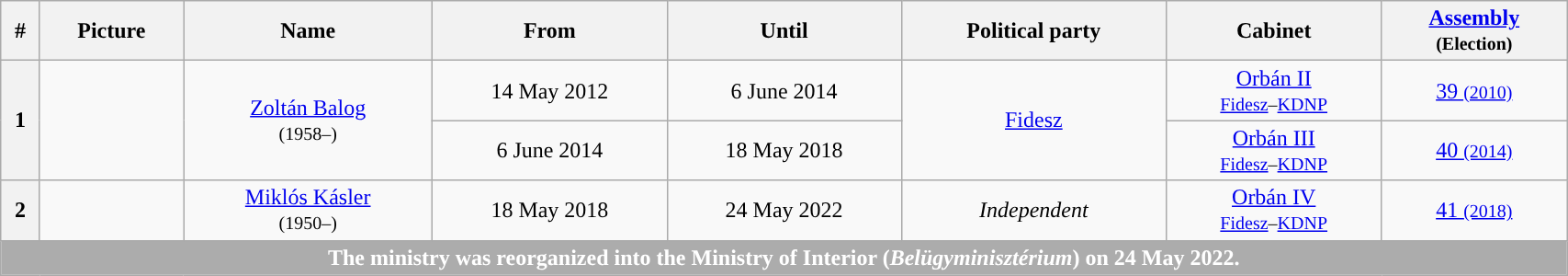<table width=90% class="wikitable" style="text-align:center">
<tr>
<th>#</th>
<th>Picture</th>
<th>Name</th>
<th>From</th>
<th>Until</th>
<th>Political party</th>
<th>Cabinet</th>
<th><a href='#'>Assembly</a><br><small>(Election)</small></th>
</tr>
<tr>
<th rowspan="2" style="background:">1</th>
<td rowspan="2"></td>
<td rowspan="2"><a href='#'>Zoltán Balog</a><br><small>(1958–)</small></td>
<td>14 May 2012</td>
<td>6 June 2014</td>
<td rowspan="2"><a href='#'>Fidesz</a></td>
<td><a href='#'>Orbán II</a><br><small><a href='#'>Fidesz</a>–<a href='#'>KDNP</a></small></td>
<td><a href='#'>39 <small>(2010)</small></a></td>
</tr>
<tr>
<td>6 June 2014</td>
<td>18 May 2018</td>
<td><a href='#'>Orbán III</a><br><small><a href='#'>Fidesz</a>–<a href='#'>KDNP</a></small></td>
<td><a href='#'>40 <small>(2014)</small></a></td>
</tr>
<tr>
<th style="background:">2</th>
<td></td>
<td><a href='#'>Miklós Kásler</a><br><small>(1950–)</small></td>
<td>18 May 2018</td>
<td>24 May 2022</td>
<td><em>Independent</em></td>
<td><a href='#'>Orbán IV</a><br><small><a href='#'>Fidesz</a>–<a href='#'>KDNP</a></small></td>
<td><a href='#'>41 <small>(2018)</small></a></td>
</tr>
<tr>
<th colspan="8" style="background-color:#ACACAC; color:white">The ministry was reorganized into the Ministry of Interior (<em>Belügyminisztérium</em>) on 24 May 2022.</th>
</tr>
</table>
